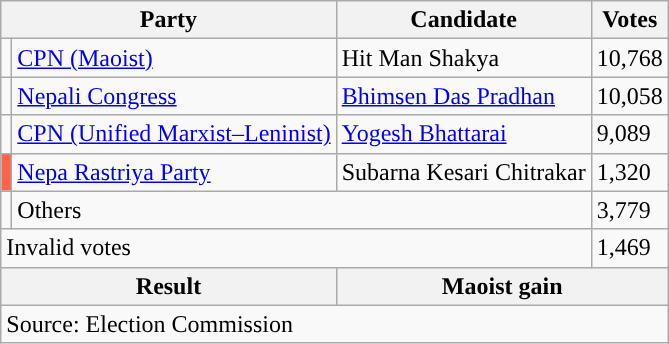<table class="wikitable">
<tr>
<th colspan="2">Party</th>
<th>Candidate</th>
<th>Votes</th>
</tr>
<tr>
<td style="background-color:"></td>
<td><a href='#'>CPN (Maoist)</a></td>
<td>Hit Man Shakya</td>
<td>10,768</td>
</tr>
<tr>
<td style="background-color:"></td>
<td><a href='#'>Nepali Congress</a></td>
<td><a href='#'>Bhimsen Das Pradhan</a></td>
<td>10,058</td>
</tr>
<tr>
<td style="background-color:"></td>
<td><a href='#'>CPN (Unified Marxist–Leninist)</a></td>
<td><a href='#'>Yogesh Bhattarai</a></td>
<td>9,089</td>
</tr>
<tr>
<td style="background-color:tomato"></td>
<td><a href='#'>Nepa Rastriya Party</a></td>
<td>Subarna Kesari Chitrakar</td>
<td>1,320</td>
</tr>
<tr>
<td></td>
<td colspan="2">Others</td>
<td>3,779</td>
</tr>
<tr>
<td colspan="3">Invalid votes</td>
<td>1,469</td>
</tr>
<tr>
<th colspan="2">Result</th>
<th colspan="2">Maoist gain</th>
</tr>
<tr>
<td colspan="4">Source: Election Commission</td>
</tr>
</table>
